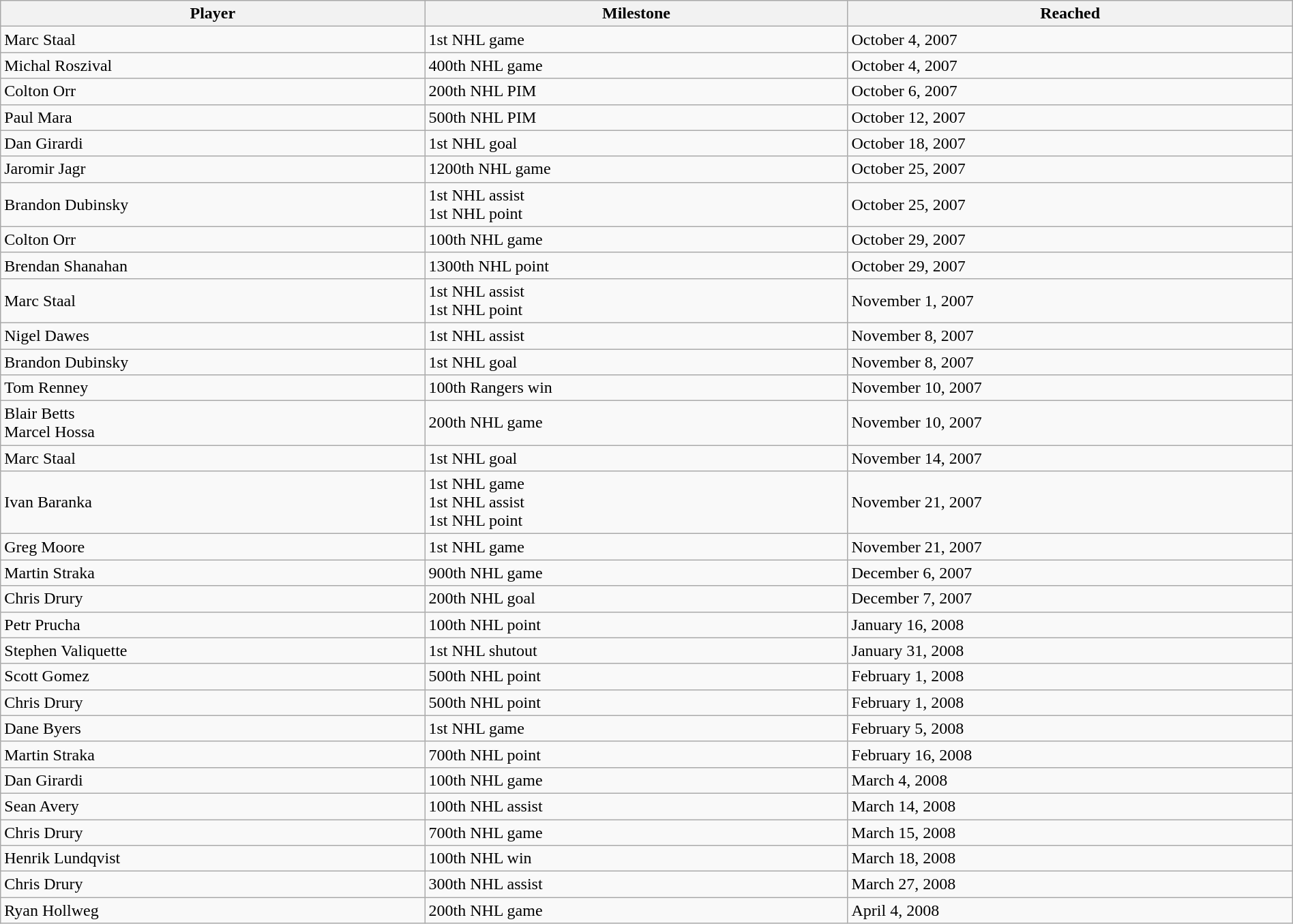<table class="wikitable sortable" style="width:100%;">
<tr align=center>
<th>Player</th>
<th>Milestone</th>
<th>Reached</th>
</tr>
<tr>
<td>Marc Staal</td>
<td>1st NHL game</td>
<td>October 4, 2007</td>
</tr>
<tr>
<td>Michal Roszival</td>
<td>400th NHL game</td>
<td>October 4, 2007</td>
</tr>
<tr>
<td>Colton Orr</td>
<td>200th NHL PIM</td>
<td>October 6, 2007</td>
</tr>
<tr>
<td>Paul Mara</td>
<td>500th NHL PIM</td>
<td>October 12, 2007</td>
</tr>
<tr>
<td>Dan Girardi</td>
<td>1st NHL goal</td>
<td>October 18, 2007</td>
</tr>
<tr>
<td>Jaromir Jagr</td>
<td>1200th NHL game</td>
<td>October 25, 2007</td>
</tr>
<tr>
<td>Brandon Dubinsky</td>
<td>1st NHL assist<br>1st NHL point</td>
<td>October 25, 2007</td>
</tr>
<tr>
<td>Colton Orr</td>
<td>100th NHL game</td>
<td>October 29, 2007</td>
</tr>
<tr>
<td>Brendan Shanahan</td>
<td>1300th NHL point</td>
<td>October 29, 2007</td>
</tr>
<tr>
<td>Marc Staal</td>
<td>1st NHL assist<br>1st NHL point</td>
<td>November 1, 2007</td>
</tr>
<tr>
<td>Nigel Dawes</td>
<td>1st NHL assist</td>
<td>November 8, 2007</td>
</tr>
<tr>
<td>Brandon Dubinsky</td>
<td>1st NHL goal</td>
<td>November 8, 2007</td>
</tr>
<tr>
<td>Tom Renney</td>
<td>100th Rangers win</td>
<td>November 10, 2007</td>
</tr>
<tr>
<td>Blair Betts<br>Marcel Hossa</td>
<td>200th NHL game</td>
<td>November 10, 2007</td>
</tr>
<tr>
<td>Marc Staal</td>
<td>1st NHL goal</td>
<td>November 14, 2007</td>
</tr>
<tr>
<td>Ivan Baranka</td>
<td>1st NHL game<br>1st NHL assist<br>1st NHL point</td>
<td>November 21, 2007</td>
</tr>
<tr>
<td>Greg Moore</td>
<td>1st NHL game</td>
<td>November 21, 2007</td>
</tr>
<tr>
<td>Martin Straka</td>
<td>900th NHL game</td>
<td>December 6, 2007</td>
</tr>
<tr>
<td>Chris Drury</td>
<td>200th NHL goal</td>
<td>December 7, 2007</td>
</tr>
<tr>
<td>Petr Prucha</td>
<td>100th NHL point</td>
<td>January 16, 2008</td>
</tr>
<tr>
<td>Stephen Valiquette</td>
<td>1st NHL shutout</td>
<td>January 31, 2008</td>
</tr>
<tr>
<td>Scott Gomez</td>
<td>500th NHL point</td>
<td>February 1, 2008</td>
</tr>
<tr>
<td>Chris Drury</td>
<td>500th NHL point</td>
<td>February 1, 2008</td>
</tr>
<tr>
<td>Dane Byers</td>
<td>1st NHL game</td>
<td>February 5, 2008</td>
</tr>
<tr>
<td>Martin Straka</td>
<td>700th NHL point</td>
<td>February 16, 2008</td>
</tr>
<tr>
<td>Dan Girardi</td>
<td>100th NHL game</td>
<td>March 4, 2008</td>
</tr>
<tr>
<td>Sean Avery</td>
<td>100th NHL assist</td>
<td>March 14, 2008</td>
</tr>
<tr>
<td>Chris Drury</td>
<td>700th NHL game</td>
<td>March 15, 2008</td>
</tr>
<tr>
<td>Henrik Lundqvist</td>
<td>100th NHL win</td>
<td>March 18, 2008</td>
</tr>
<tr>
<td>Chris Drury</td>
<td>300th NHL assist</td>
<td>March 27, 2008</td>
</tr>
<tr>
<td>Ryan Hollweg</td>
<td>200th NHL game</td>
<td>April 4, 2008</td>
</tr>
</table>
